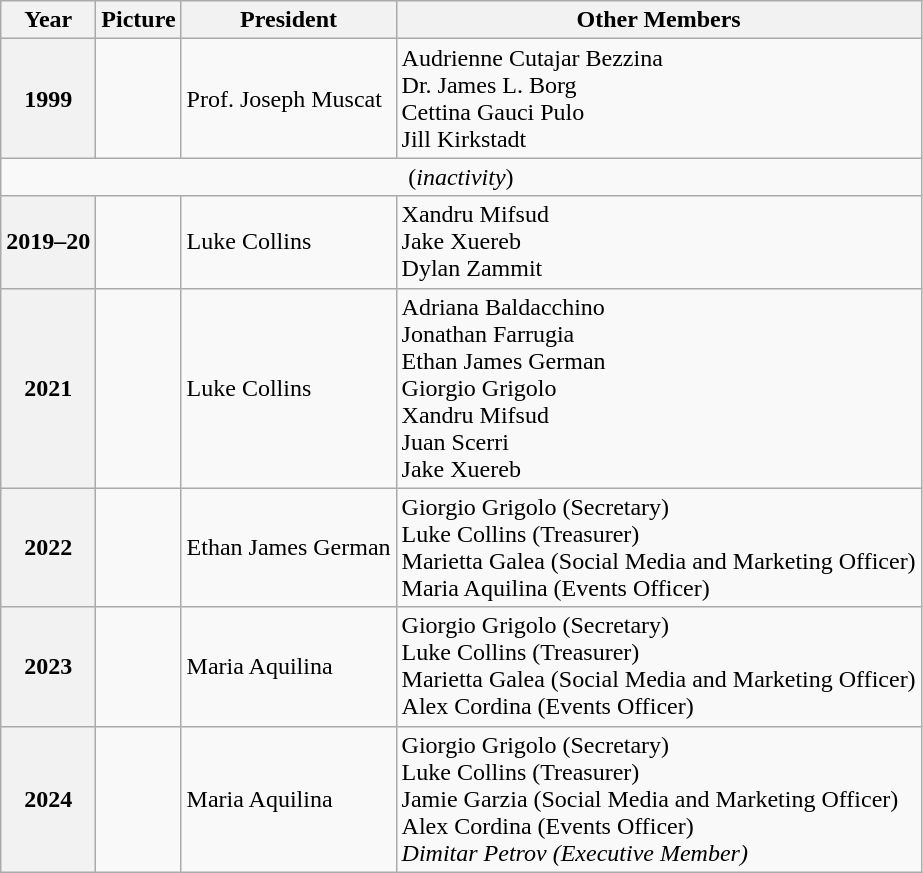<table class="wikitable sortable plainrowheaders">
<tr>
<th scope="col">Year</th>
<th scope="col" class="unsortable">Picture</th>
<th scope="col" class="unsortable">President</th>
<th scope="col" class="unsortable">Other Members</th>
</tr>
<tr>
<th scope="row" style=text-align:center>1999</th>
<td></td>
<td>Prof. Joseph Muscat</td>
<td>Audrienne Cutajar Bezzina <br> Dr. James L. Borg <br> Cettina Gauci Pulo <br> Jill Kirkstadt</td>
</tr>
<tr>
<td colspan="4" style=text-align:center>(<em>inactivity</em>)</td>
</tr>
<tr>
<th scope="row"  style=text-align:center>2019–20</th>
<td></td>
<td>Luke Collins</td>
<td>Xandru Mifsud <br> Jake Xuereb <br> Dylan Zammit</td>
</tr>
<tr>
<th scope="row"  style=text-align:center>2021</th>
<td></td>
<td>Luke Collins</td>
<td>Adriana Baldacchino <br> Jonathan Farrugia <br> Ethan James German <br> Giorgio Grigolo <br> Xandru Mifsud <br> Juan Scerri <br> Jake Xuereb</td>
</tr>
<tr>
<th scope="row"  style=text-align:center>2022</th>
<td><br></td>
<td>Ethan James German</td>
<td>Giorgio Grigolo (Secretary) <br> Luke Collins (Treasurer) <br> Marietta Galea (Social Media and Marketing Officer) <br> Maria Aquilina (Events Officer)</td>
</tr>
<tr>
<th scope="row"  style=text-align:center>2023</th>
<td></td>
<td>Maria Aquilina</td>
<td>Giorgio Grigolo (Secretary) <br> Luke Collins (Treasurer) <br> Marietta Galea (Social Media and Marketing Officer) <br> Alex Cordina (Events Officer)</td>
</tr>
<tr>
<th scope="row"  style=text-align:center>2024</th>
<td><br></td>
<td>Maria Aquilina</td>
<td>Giorgio Grigolo (Secretary) <br> Luke Collins (Treasurer) <br> Jamie Garzia (Social Media and Marketing Officer) <br> Alex Cordina (Events Officer) <br> <i>Dimitar Petrov (Executive Member)</i></td>
</tr>
</table>
